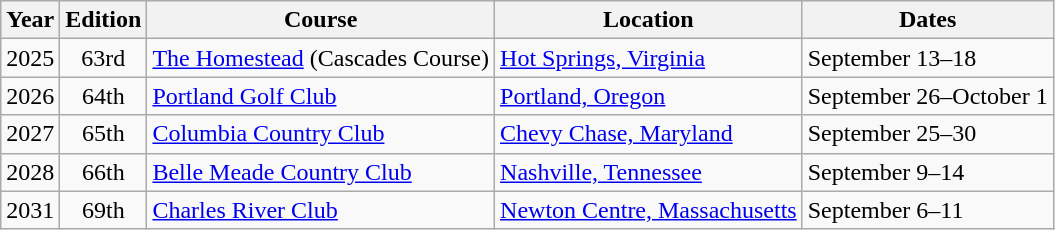<table class=wikitable>
<tr>
<th>Year</th>
<th>Edition</th>
<th>Course</th>
<th>Location</th>
<th>Dates</th>
</tr>
<tr>
<td align=center>2025</td>
<td align=center>63rd</td>
<td><a href='#'>The Homestead</a> (Cascades Course)</td>
<td><a href='#'>Hot Springs, Virginia</a></td>
<td>September 13–18</td>
</tr>
<tr>
<td align=center>2026</td>
<td align=center>64th</td>
<td><a href='#'>Portland Golf Club</a></td>
<td><a href='#'>Portland, Oregon</a></td>
<td>September 26–October 1</td>
</tr>
<tr>
<td align=center>2027</td>
<td align=center>65th</td>
<td><a href='#'>Columbia Country Club</a></td>
<td><a href='#'>Chevy Chase, Maryland</a></td>
<td>September 25–30</td>
</tr>
<tr>
<td align=center>2028</td>
<td align=center>66th</td>
<td><a href='#'>Belle Meade Country Club</a></td>
<td><a href='#'>Nashville, Tennessee</a></td>
<td>September 9–14</td>
</tr>
<tr>
<td align=center>2031</td>
<td align=center>69th</td>
<td><a href='#'>Charles River Club</a></td>
<td><a href='#'>Newton Centre, Massachusetts</a></td>
<td>September 6–11</td>
</tr>
</table>
